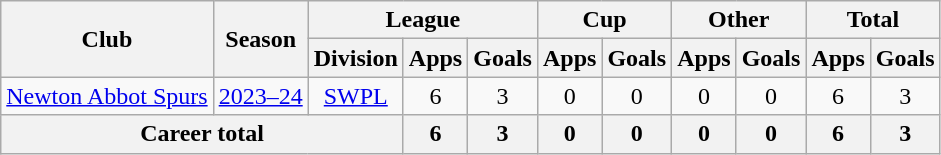<table class=wikitable style=text-align:center>
<tr>
<th rowspan="2">Club</th>
<th rowspan="2">Season</th>
<th colspan="3">League</th>
<th colspan="2">Cup</th>
<th colspan="2">Other</th>
<th colspan="2">Total</th>
</tr>
<tr>
<th>Division</th>
<th>Apps</th>
<th>Goals</th>
<th>Apps</th>
<th>Goals</th>
<th>Apps</th>
<th>Goals</th>
<th>Apps</th>
<th>Goals</th>
</tr>
<tr>
<td><a href='#'>Newton Abbot Spurs</a></td>
<td><a href='#'>2023–24</a></td>
<td><a href='#'>SWPL</a></td>
<td>6</td>
<td>3</td>
<td>0</td>
<td>0</td>
<td>0</td>
<td>0</td>
<td>6</td>
<td>3</td>
</tr>
<tr>
<th colspan=3>Career total</th>
<th>6</th>
<th>3</th>
<th>0</th>
<th>0</th>
<th>0</th>
<th>0</th>
<th>6</th>
<th>3</th>
</tr>
</table>
